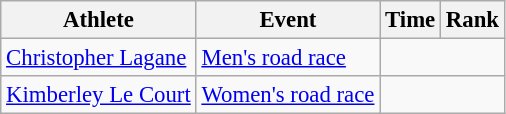<table class=wikitable style=font-size:95%;text-align:center>
<tr>
<th>Athlete</th>
<th>Event</th>
<th>Time</th>
<th>Rank</th>
</tr>
<tr align=center>
<td align=left><a href='#'>Christopher Lagane</a></td>
<td align=left><a href='#'>Men's road race</a></td>
<td colspan=2></td>
</tr>
<tr align=center>
<td align=left><a href='#'>Kimberley Le Court</a></td>
<td align=left><a href='#'>Women's road race</a></td>
<td colspan=2></td>
</tr>
</table>
